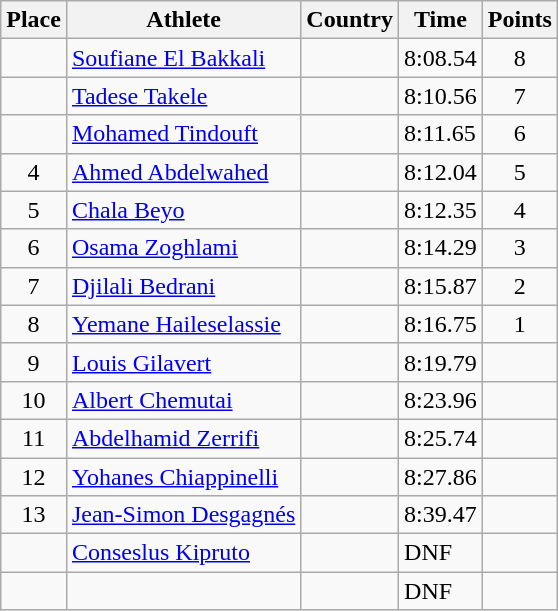<table class="wikitable">
<tr>
<th>Place</th>
<th>Athlete</th>
<th>Country</th>
<th>Time</th>
<th>Points</th>
</tr>
<tr>
<td align=center></td>
<td><a href='#'>Soufiane El Bakkali</a></td>
<td></td>
<td>8:08.54</td>
<td align=center>8</td>
</tr>
<tr>
<td align=center></td>
<td><a href='#'>Tadese Takele</a></td>
<td></td>
<td>8:10.56</td>
<td align=center>7</td>
</tr>
<tr>
<td align=center></td>
<td><a href='#'>Mohamed Tindouft</a></td>
<td></td>
<td>8:11.65</td>
<td align=center>6</td>
</tr>
<tr>
<td align=center>4</td>
<td><a href='#'>Ahmed Abdelwahed</a></td>
<td></td>
<td>8:12.04</td>
<td align=center>5</td>
</tr>
<tr>
<td align=center>5</td>
<td><a href='#'>Chala Beyo</a></td>
<td></td>
<td>8:12.35</td>
<td align=center>4</td>
</tr>
<tr>
<td align=center>6</td>
<td><a href='#'>Osama Zoghlami</a></td>
<td></td>
<td>8:14.29</td>
<td align=center>3</td>
</tr>
<tr>
<td align=center>7</td>
<td><a href='#'>Djilali Bedrani</a></td>
<td></td>
<td>8:15.87</td>
<td align=center>2</td>
</tr>
<tr>
<td align=center>8</td>
<td><a href='#'>Yemane Haileselassie</a></td>
<td></td>
<td>8:16.75</td>
<td align=center>1</td>
</tr>
<tr>
<td align=center>9</td>
<td><a href='#'>Louis Gilavert</a></td>
<td></td>
<td>8:19.79</td>
<td align=center></td>
</tr>
<tr>
<td align=center>10</td>
<td><a href='#'>Albert Chemutai</a></td>
<td></td>
<td>8:23.96</td>
<td align=center></td>
</tr>
<tr>
<td align=center>11</td>
<td><a href='#'>Abdelhamid Zerrifi</a></td>
<td></td>
<td>8:25.74</td>
<td align=center></td>
</tr>
<tr>
<td align=center>12</td>
<td><a href='#'>Yohanes Chiappinelli</a></td>
<td></td>
<td>8:27.86</td>
<td align=center></td>
</tr>
<tr>
<td align=center>13</td>
<td><a href='#'>Jean-Simon Desgagnés</a></td>
<td></td>
<td>8:39.47</td>
<td align=center></td>
</tr>
<tr>
<td align=center></td>
<td><a href='#'>Conseslus Kipruto</a></td>
<td></td>
<td>DNF</td>
<td align=center></td>
</tr>
<tr>
<td align=center></td>
<td></td>
<td></td>
<td>DNF</td>
<td align=center></td>
</tr>
</table>
